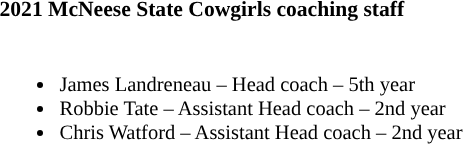<table class="toccolours" style="text-align: left; font-size:90%;">
<tr>
<th colspan="9">2021 McNeese State Cowgirls coaching staff</th>
</tr>
<tr>
<td style="font-size: 95%;" valign="top"><br><ul><li>James Landreneau – Head coach – 5th year</li><li>Robbie Tate – Assistant Head coach – 2nd year</li><li>Chris Watford – Assistant Head coach – 2nd year</li></ul></td>
</tr>
</table>
